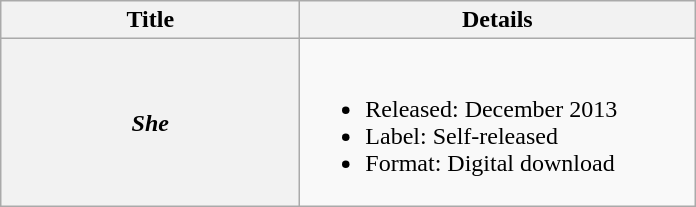<table class="wikitable plainrowheaders">
<tr>
<th scope="col" style="width:12em;">Title</th>
<th scope="col" style="width:16em;">Details</th>
</tr>
<tr>
<th scope="row"><em>She</em></th>
<td><br><ul><li>Released: December 2013</li><li>Label: Self-released</li><li>Format: Digital download </li></ul></td>
</tr>
</table>
